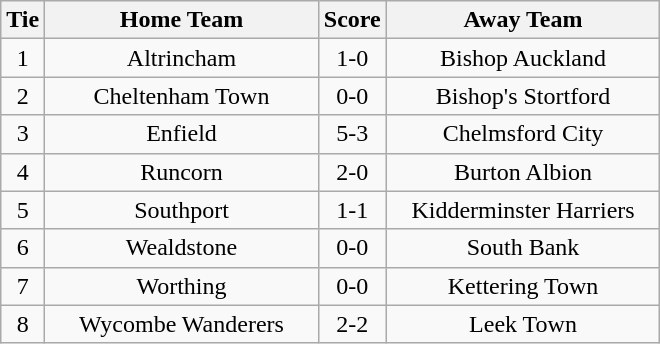<table class="wikitable" style="text-align:center;">
<tr>
<th width=20>Tie</th>
<th width=175>Home Team</th>
<th width=20>Score</th>
<th width=175>Away Team</th>
</tr>
<tr>
<td>1</td>
<td>Altrincham</td>
<td>1-0</td>
<td>Bishop Auckland</td>
</tr>
<tr>
<td>2</td>
<td>Cheltenham Town</td>
<td>0-0</td>
<td>Bishop's Stortford</td>
</tr>
<tr>
<td>3</td>
<td>Enfield</td>
<td>5-3</td>
<td>Chelmsford City</td>
</tr>
<tr>
<td>4</td>
<td>Runcorn</td>
<td>2-0</td>
<td>Burton Albion</td>
</tr>
<tr>
<td>5</td>
<td>Southport</td>
<td>1-1</td>
<td>Kidderminster Harriers</td>
</tr>
<tr>
<td>6</td>
<td>Wealdstone</td>
<td>0-0</td>
<td>South Bank</td>
</tr>
<tr>
<td>7</td>
<td>Worthing</td>
<td>0-0</td>
<td>Kettering Town</td>
</tr>
<tr>
<td>8</td>
<td>Wycombe Wanderers</td>
<td>2-2</td>
<td>Leek Town</td>
</tr>
</table>
